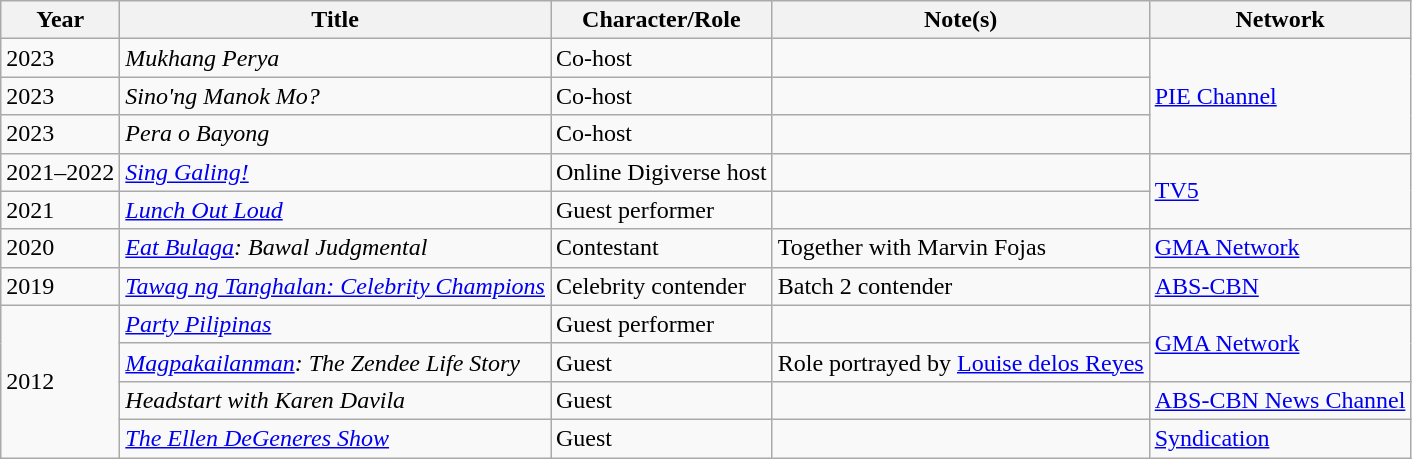<table class="wikitable">
<tr>
<th>Year</th>
<th>Title</th>
<th>Character/Role</th>
<th>Note(s)</th>
<th>Network</th>
</tr>
<tr>
<td>2023</td>
<td><em>Mukhang Perya</em></td>
<td>Co-host</td>
<td></td>
<td rowspan="3"><a href='#'>PIE Channel</a></td>
</tr>
<tr>
<td>2023</td>
<td><em>Sino'ng Manok Mo?</em></td>
<td>Co-host</td>
<td></td>
</tr>
<tr>
<td>2023</td>
<td><em>Pera o Bayong</em></td>
<td>Co-host</td>
<td></td>
</tr>
<tr>
<td>2021–2022</td>
<td><em><a href='#'>Sing Galing!</a></em></td>
<td>Online Digiverse host</td>
<td></td>
<td rowspan="2"><a href='#'>TV5</a></td>
</tr>
<tr>
<td>2021</td>
<td><em><a href='#'>Lunch Out Loud</a></em></td>
<td>Guest performer</td>
<td></td>
</tr>
<tr>
<td>2020</td>
<td><em><a href='#'>Eat Bulaga</a>: Bawal Judgmental</em></td>
<td>Contestant</td>
<td>Together with Marvin Fojas</td>
<td><a href='#'>GMA Network</a></td>
</tr>
<tr>
<td>2019</td>
<td><em><a href='#'>Tawag ng Tanghalan: Celebrity Champions</a></em></td>
<td>Celebrity contender</td>
<td>Batch 2 contender</td>
<td><a href='#'>ABS-CBN</a></td>
</tr>
<tr>
<td rowspan="4">2012</td>
<td><em><a href='#'>Party Pilipinas</a></em></td>
<td>Guest performer</td>
<td></td>
<td rowspan="2"><a href='#'>GMA Network</a></td>
</tr>
<tr>
<td><em><a href='#'>Magpakailanman</a>: The Zendee Life Story</em></td>
<td>Guest</td>
<td>Role portrayed by <a href='#'>Louise delos Reyes</a></td>
</tr>
<tr>
<td><em>Headstart with Karen Davila</em></td>
<td>Guest</td>
<td></td>
<td><a href='#'>ABS-CBN News Channel</a></td>
</tr>
<tr>
<td><em><a href='#'>The Ellen DeGeneres Show</a></em></td>
<td>Guest</td>
<td></td>
<td><a href='#'>Syndication</a></td>
</tr>
</table>
